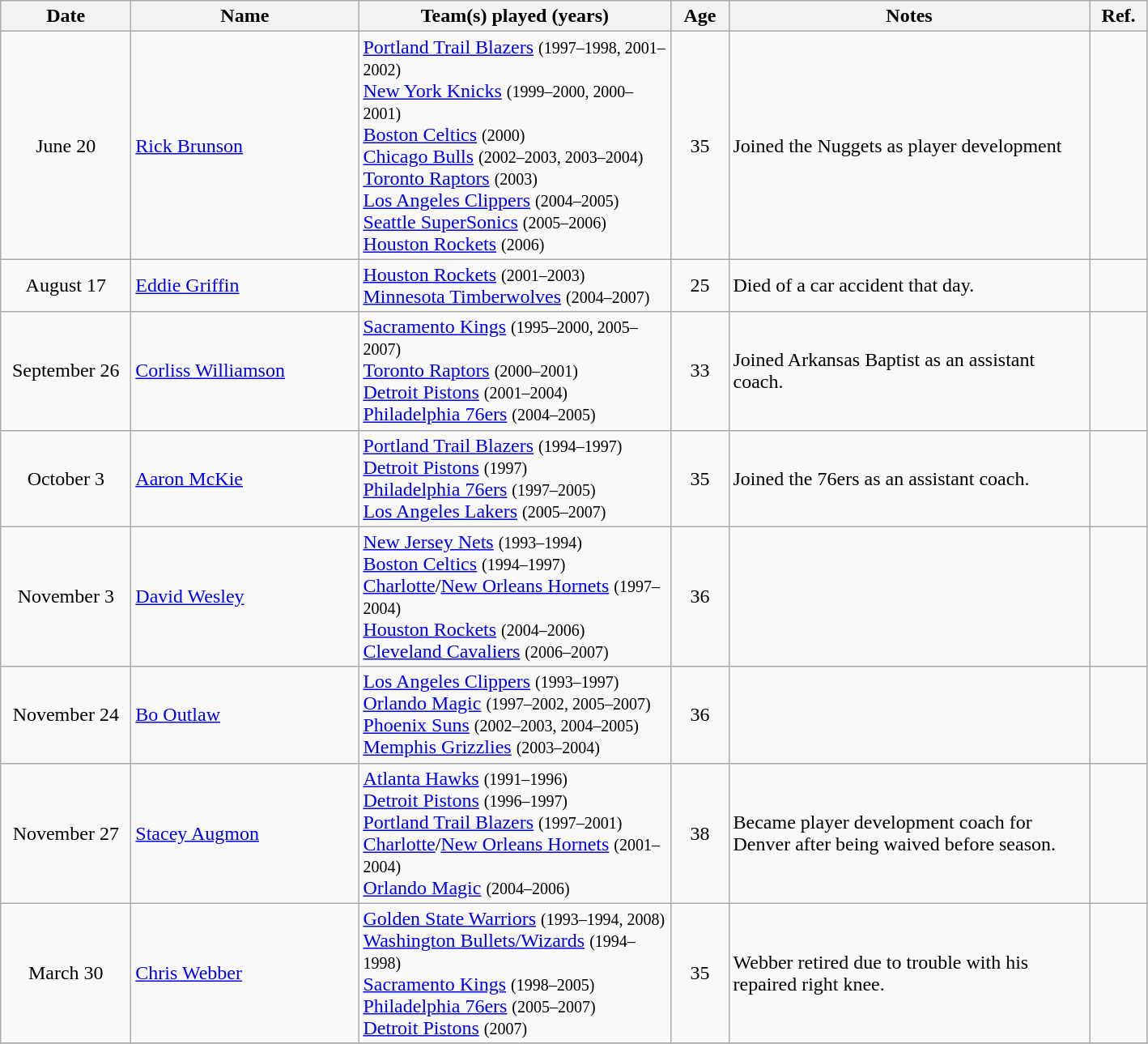<table class="wikitable">
<tr>
<th style="width:100px">Date</th>
<th style="width:180px">Name</th>
<th style="width:250px">Team(s) played (years)</th>
<th style="width:40px">Age</th>
<th style="width:290px">Notes</th>
<th style="width:40px">Ref.</th>
</tr>
<tr>
<td align=center>June 20</td>
<td><a href='#'>Rick Brunson</a></td>
<td><a href='#'>Portland Trail Blazers</a> <small>(1997–1998, 2001–2002)</small><br><a href='#'>New York Knicks</a> <small>(1999–2000, 2000–2001)</small><br><a href='#'>Boston Celtics</a> <small>(2000)</small><br><a href='#'>Chicago Bulls</a> <small>(2002–2003, 2003–2004)</small><br><a href='#'>Toronto Raptors</a> <small>(2003)</small><br><a href='#'>Los Angeles Clippers</a> <small>(2004–2005)</small><br><a href='#'>Seattle SuperSonics</a> <small>(2005–2006)</small><br><a href='#'>Houston Rockets</a> <small>(2006)</small></td>
<td align=center>35</td>
<td>Joined the Nuggets as player development</td>
<td align=center></td>
</tr>
<tr>
<td align=center>August 17</td>
<td><a href='#'>Eddie Griffin</a></td>
<td><a href='#'>Houston Rockets</a> <small>(2001–2003)</small><br><a href='#'>Minnesota Timberwolves</a> <small>(2004–2007)</small></td>
<td align=center>25</td>
<td>Died of a car accident that day.</td>
<td align=center></td>
</tr>
<tr>
<td align=center>September 26</td>
<td><a href='#'>Corliss Williamson</a></td>
<td><a href='#'>Sacramento Kings</a> <small>(1995–2000, 2005–2007)</small><br><a href='#'>Toronto Raptors</a> <small>(2000–2001)</small><br><a href='#'>Detroit Pistons</a> <small>(2001–2004)</small><br><a href='#'>Philadelphia 76ers</a> <small>(2004–2005)</small></td>
<td align=center>33</td>
<td>Joined Arkansas Baptist as an assistant coach.</td>
<td align=center></td>
</tr>
<tr>
<td align=center>October 3</td>
<td><a href='#'>Aaron McKie</a></td>
<td><a href='#'>Portland Trail Blazers</a> <small>(1994–1997)</small><br><a href='#'>Detroit Pistons</a> <small>(1997)</small><br><a href='#'>Philadelphia 76ers</a> <small>(1997–2005)</small><br><a href='#'>Los Angeles Lakers</a> <small>(2005–2007)</small></td>
<td align=center>35</td>
<td>Joined the 76ers as an assistant coach.</td>
<td align=center></td>
</tr>
<tr>
<td align=center>November 3</td>
<td><a href='#'>David Wesley</a></td>
<td><a href='#'>New Jersey Nets</a> <small>(1993–1994)</small><br><a href='#'>Boston Celtics</a> <small>(1994–1997)</small><br><a href='#'>Charlotte</a>/<a href='#'>New Orleans Hornets</a> <small>(1997–2004)</small><br><a href='#'>Houston Rockets</a> <small>(2004–2006)</small><br><a href='#'>Cleveland Cavaliers</a> <small>(2006–2007)</small></td>
<td align=center>36</td>
<td></td>
<td align=center></td>
</tr>
<tr>
<td align=center>November 24</td>
<td><a href='#'>Bo Outlaw</a></td>
<td><a href='#'>Los Angeles Clippers</a> <small>(1993–1997)</small><br><a href='#'>Orlando Magic</a> <small>(1997–2002, 2005–2007)</small><br><a href='#'>Phoenix Suns</a> <small>(2002–2003, 2004–2005)</small><br><a href='#'>Memphis Grizzlies</a> <small>(2003–2004)</small></td>
<td align=center>36</td>
<td></td>
<td align=center></td>
</tr>
<tr>
<td align=center>November 27</td>
<td><a href='#'>Stacey Augmon</a></td>
<td><a href='#'>Atlanta Hawks</a> <small>(1991–1996)</small><br><a href='#'>Detroit Pistons</a> <small>(1996–1997)</small><br><a href='#'>Portland Trail Blazers</a> <small>(1997–2001)</small><br><a href='#'>Charlotte</a>/<a href='#'>New Orleans Hornets</a> <small>(2001–2004)</small><br><a href='#'>Orlando Magic</a> <small>(2004–2006)</small></td>
<td align=center>38</td>
<td>Became player development coach for Denver after being waived before season.</td>
<td align=center></td>
</tr>
<tr>
<td align=center>March 30</td>
<td><a href='#'>Chris Webber</a></td>
<td><a href='#'>Golden State Warriors</a> <small>(1993–1994, 2008)</small><br><a href='#'>Washington Bullets/Wizards</a> <small>(1994–1998)</small><br><a href='#'>Sacramento Kings</a> <small>(1998–2005)</small><br><a href='#'>Philadelphia 76ers</a> <small>(2005–2007)</small><br><a href='#'>Detroit Pistons</a> <small>(2007)</small></td>
<td align=center>35</td>
<td>Webber retired due to trouble with his repaired right knee.</td>
<td align=center></td>
</tr>
<tr>
</tr>
</table>
